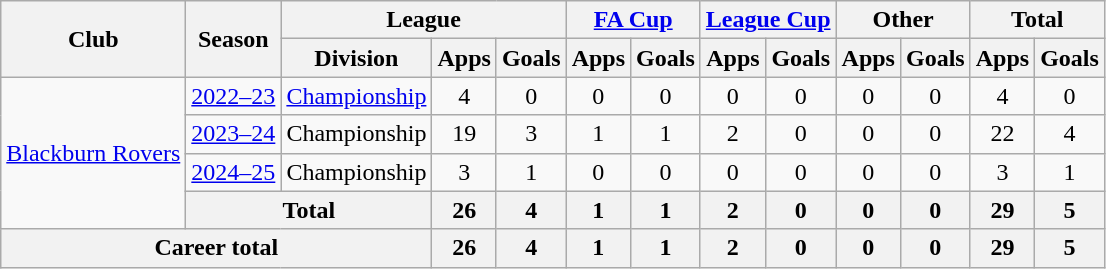<table class="wikitable" style="text-align: center">
<tr>
<th rowspan="2">Club</th>
<th rowspan="2">Season</th>
<th colspan="3">League</th>
<th colspan="2"><a href='#'>FA Cup</a></th>
<th colspan="2"><a href='#'>League Cup</a></th>
<th colspan="2">Other</th>
<th colspan="2">Total</th>
</tr>
<tr>
<th>Division</th>
<th>Apps</th>
<th>Goals</th>
<th>Apps</th>
<th>Goals</th>
<th>Apps</th>
<th>Goals</th>
<th>Apps</th>
<th>Goals</th>
<th>Apps</th>
<th>Goals</th>
</tr>
<tr>
<td rowspan="4"><a href='#'>Blackburn Rovers</a></td>
<td><a href='#'>2022–23</a></td>
<td><a href='#'>Championship</a></td>
<td>4</td>
<td>0</td>
<td>0</td>
<td>0</td>
<td>0</td>
<td>0</td>
<td>0</td>
<td>0</td>
<td>4</td>
<td>0</td>
</tr>
<tr>
<td><a href='#'>2023–24</a></td>
<td>Championship</td>
<td>19</td>
<td>3</td>
<td>1</td>
<td>1</td>
<td>2</td>
<td>0</td>
<td>0</td>
<td>0</td>
<td>22</td>
<td>4</td>
</tr>
<tr>
<td><a href='#'>2024–25</a></td>
<td>Championship</td>
<td>3</td>
<td>1</td>
<td>0</td>
<td>0</td>
<td>0</td>
<td>0</td>
<td>0</td>
<td>0</td>
<td>3</td>
<td>1</td>
</tr>
<tr>
<th colspan="2">Total</th>
<th>26</th>
<th>4</th>
<th>1</th>
<th>1</th>
<th>2</th>
<th>0</th>
<th>0</th>
<th>0</th>
<th>29</th>
<th>5</th>
</tr>
<tr>
<th colspan="3">Career total</th>
<th>26</th>
<th>4</th>
<th>1</th>
<th>1</th>
<th>2</th>
<th>0</th>
<th>0</th>
<th>0</th>
<th>29</th>
<th>5</th>
</tr>
</table>
